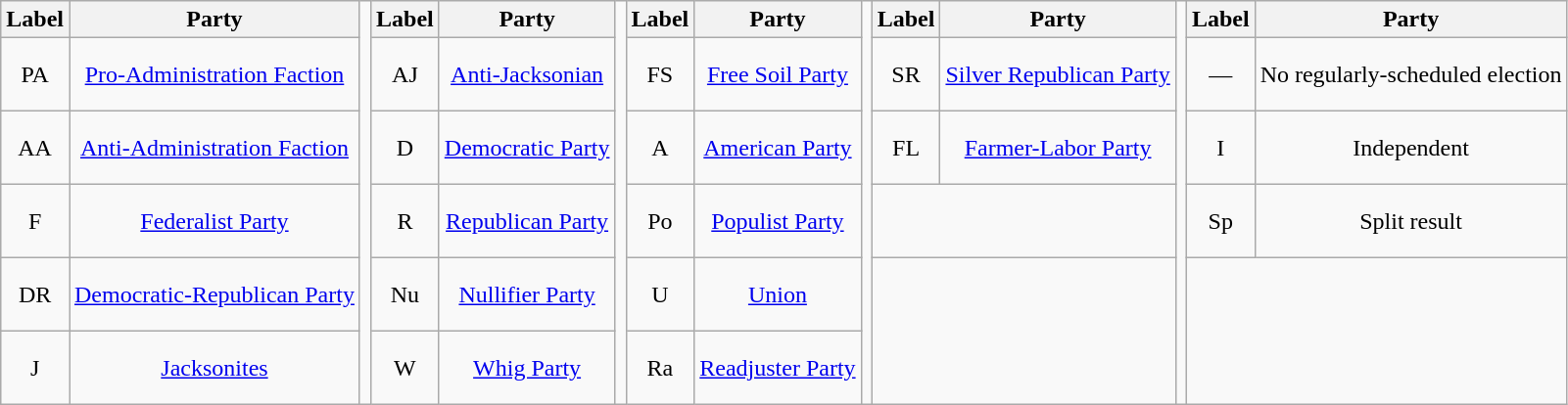<table class="wikitable " style="text-align:center">
<tr>
<th>Label</th>
<th>Party</th>
<td rowspan=99></td>
<th>Label</th>
<th>Party</th>
<td rowspan=99></td>
<th>Label</th>
<th>Party</th>
<td rowspan=99></td>
<th>Label</th>
<th>Party</th>
<td rowspan=99></td>
<th>Label</th>
<th>Party</th>
</tr>
<tr style="height: 50px;">
<td>PA</td>
<td><a href='#'>Pro-Administration Faction</a></td>
<td>AJ</td>
<td><a href='#'>Anti-Jacksonian</a></td>
<td>FS</td>
<td><a href='#'>Free Soil Party</a></td>
<td>SR</td>
<td><a href='#'>Silver Republican Party</a></td>
<td>—</td>
<td>No regularly-scheduled election</td>
</tr>
<tr style="height: 50px;">
<td>AA</td>
<td><a href='#'>Anti-Administration Faction</a></td>
<td>D</td>
<td><a href='#'>Democratic Party</a></td>
<td>A</td>
<td><a href='#'>American Party</a></td>
<td>FL</td>
<td><a href='#'>Farmer-Labor Party</a></td>
<td>I</td>
<td>Independent</td>
</tr>
<tr style="height: 50px;">
<td>F</td>
<td><a href='#'>Federalist Party</a></td>
<td>R</td>
<td><a href='#'>Republican Party</a></td>
<td>Po</td>
<td><a href='#'>Populist Party</a></td>
<td colspan=2></td>
<td>Sp</td>
<td>Split result</td>
</tr>
<tr style="height: 50px;" "width: 50px;">
<td>DR</td>
<td><a href='#'>Democratic-Republican Party</a></td>
<td>Nu</td>
<td><a href='#'>Nullifier Party</a></td>
<td>U</td>
<td><a href='#'>Union</a></td>
</tr>
<tr style="height: 50px;">
<td>J</td>
<td><a href='#'>Jacksonites</a></td>
<td>W</td>
<td><a href='#'>Whig Party</a></td>
<td>Ra</td>
<td><a href='#'>Readjuster Party</a></td>
</tr>
</table>
